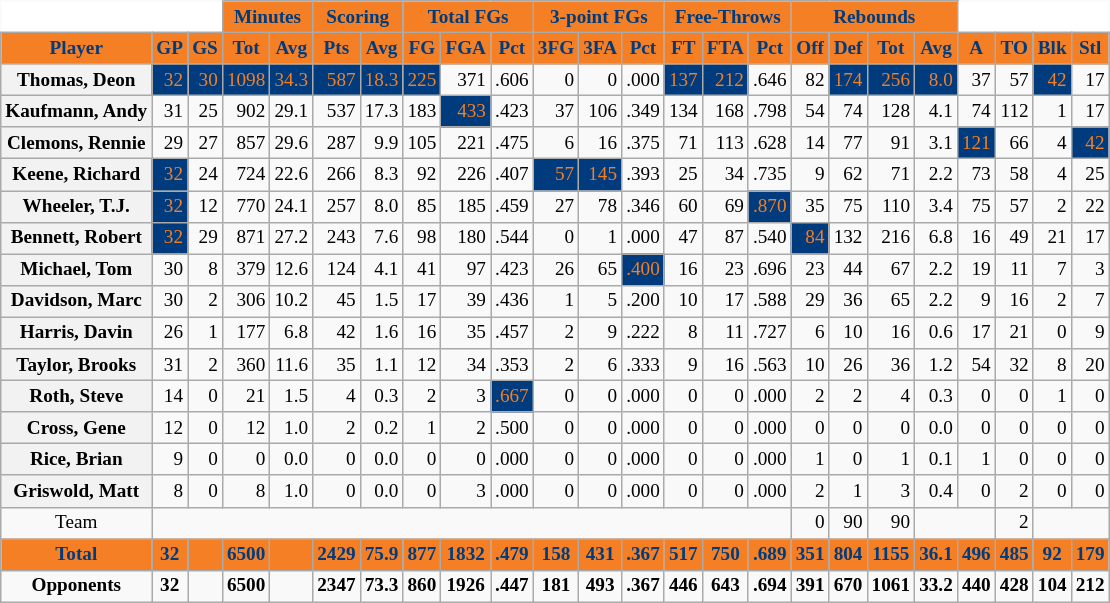<table class="wikitable sortable" border="1" style="font-size: 80%;">
<tr>
<th colspan="3" style="border-top-style:hidden; border-left-style:hidden; background: white;"></th>
<th colspan="2" style="background:#F47F24; color:#003C7D;">Minutes</th>
<th colspan="2" style="background:#F47F24; color:#003C7D;">Scoring</th>
<th colspan="3" style="background:#F47F24; color:#003C7D;">Total FGs</th>
<th colspan="3" style="background:#F47F24; color:#003C7D;">3-point FGs</th>
<th colspan="3" style="background:#F47F24; color:#003C7D;">Free-Throws</th>
<th colspan="4" style="background:#F47F24; color:#003C7D;">Rebounds</th>
<th colspan="4" style="border-top-style:hidden; border-right-style:hidden; background: white;"></th>
</tr>
<tr>
<th scope="col" style="background:#F47F24; color:#003C7D;">Player</th>
<th scope="col" style="background:#F47F24; color:#003C7D;">GP</th>
<th scope="col" style="background:#F47F24; color:#003C7D;">GS</th>
<th scope="col" style="background:#F47F24; color:#003C7D;">Tot</th>
<th scope="col" style="background:#F47F24; color:#003C7D;">Avg</th>
<th scope="col" style="background:#F47F24; color:#003C7D;">Pts</th>
<th scope="col" style="background:#F47F24; color:#003C7D;">Avg</th>
<th scope="col" style="background:#F47F24; color:#003C7D;">FG</th>
<th scope="col" style="background:#F47F24; color:#003C7D;">FGA</th>
<th scope="col" style="background:#F47F24; color:#003C7D;">Pct</th>
<th scope="col" style="background:#F47F24; color:#003C7D;">3FG</th>
<th scope="col" style="background:#F47F24; color:#003C7D;">3FA</th>
<th scope="col" style="background:#F47F24; color:#003C7D;">Pct</th>
<th scope="col" style="background:#F47F24; color:#003C7D;">FT</th>
<th scope="col" style="background:#F47F24; color:#003C7D;">FTA</th>
<th scope="col" style="background:#F47F24; color:#003C7D;">Pct</th>
<th scope="col" style="background:#F47F24; color:#003C7D;">Off</th>
<th scope="col" style="background:#F47F24; color:#003C7D;">Def</th>
<th scope="col" style="background:#F47F24; color:#003C7D;">Tot</th>
<th scope="col" style="background:#F47F24; color:#003C7D;">Avg</th>
<th scope="col" style="background:#F47F24; color:#003C7D;">A</th>
<th scope="col" style="background:#F47F24; color:#003C7D;">TO</th>
<th scope="col" style="background:#F47F24; color:#003C7D;">Blk</th>
<th scope="col" style="background:#F47F24; color:#003C7D;">Stl</th>
</tr>
<tr>
<th style=white-space:nowrap>Thomas, Deon</th>
<td align="right" style="background:#003C7D; color:#F47F24;">32</td>
<td align="right" style="background:#003C7D; color:#F47F24;">30</td>
<td align="right" style="background:#003C7D; color:#F47F24;">1098</td>
<td align="right" style="background:#003C7D; color:#F47F24;">34.3</td>
<td align="right" style="background:#003C7D; color:#F47F24;">587</td>
<td align="right" style="background:#003C7D; color:#F47F24;">18.3</td>
<td align="right" style="background:#003C7D; color:#F47F24;">225</td>
<td align="right">371</td>
<td align="right">.606</td>
<td align="right">0</td>
<td align="right">0</td>
<td align="right">.000</td>
<td align="right" style="background:#003C7D; color:#F47F24;">137</td>
<td align="right" style="background:#003C7D; color:#F47F24;">212</td>
<td align="right">.646</td>
<td align="right">82</td>
<td align="right" style="background:#003C7D; color:#F47F24;">174</td>
<td align="right" style="background:#003C7D; color:#F47F24;">256</td>
<td align="right" style="background:#003C7D; color:#F47F24;">8.0</td>
<td align="right">37</td>
<td align="right">57</td>
<td align="right" style="background:#003C7D; color:#F47F24;">42</td>
<td align="right">17</td>
</tr>
<tr>
<th style=white-space:nowrap>Kaufmann, Andy</th>
<td align="right">31</td>
<td align="right">25</td>
<td align="right">902</td>
<td align="right">29.1</td>
<td align="right">537</td>
<td align="right">17.3</td>
<td align="right">183</td>
<td align="right" style="background:#003C7D; color:#F47F24;">433</td>
<td align="right">.423</td>
<td align="right">37</td>
<td align="right">106</td>
<td align="right">.349</td>
<td align="right">134</td>
<td align="right">168</td>
<td align="right">.798</td>
<td align="right">54</td>
<td align="right">74</td>
<td align="right">128</td>
<td align="right">4.1</td>
<td align="right">74</td>
<td align="right">112</td>
<td align="right">1</td>
<td align="right">17</td>
</tr>
<tr>
<th style=white-space:nowrap>Clemons, Rennie</th>
<td align="right">29</td>
<td align="right">27</td>
<td align="right">857</td>
<td align="right">29.6</td>
<td align="right">287</td>
<td align="right">9.9</td>
<td align="right">105</td>
<td align="right">221</td>
<td align="right">.475</td>
<td align="right">6</td>
<td align="right">16</td>
<td align="right">.375</td>
<td align="right">71</td>
<td align="right">113</td>
<td align="right">.628</td>
<td align="right">14</td>
<td align="right">77</td>
<td align="right">91</td>
<td align="right">3.1</td>
<td align="right" style="background:#003C7D; color:#F47F24;">121</td>
<td align="right">66</td>
<td align="right">4</td>
<td align="right" style="background:#003C7D; color:#F47F24;">42</td>
</tr>
<tr>
<th style=white-space:nowrap>Keene, Richard</th>
<td align="right" style="background:#003C7D; color:#F47F24;">32</td>
<td align="right">24</td>
<td align="right">724</td>
<td align="right">22.6</td>
<td align="right">266</td>
<td align="right">8.3</td>
<td align="right">92</td>
<td align="right">226</td>
<td align="right">.407</td>
<td align="right" style="background:#003C7D; color:#F47F24;">57</td>
<td align="right" style="background:#003C7D; color:#F47F24;">145</td>
<td align="right">.393</td>
<td align="right">25</td>
<td align="right">34</td>
<td align="right">.735</td>
<td align="right">9</td>
<td align="right">62</td>
<td align="right">71</td>
<td align="right">2.2</td>
<td align="right">73</td>
<td align="right">58</td>
<td align="right">4</td>
<td align="right">25</td>
</tr>
<tr>
<th style=white-space:nowrap>Wheeler, T.J.</th>
<td align="right" style="background:#003C7D; color:#F47F24;">32</td>
<td align="right">12</td>
<td align="right">770</td>
<td align="right">24.1</td>
<td align="right">257</td>
<td align="right">8.0</td>
<td align="right">85</td>
<td align="right">185</td>
<td align="right">.459</td>
<td align="right">27</td>
<td align="right">78</td>
<td align="right">.346</td>
<td align="right">60</td>
<td align="right">69</td>
<td align="right" style="background:#003C7D; color:#F47F24;">.870</td>
<td align="right">35</td>
<td align="right">75</td>
<td align="right">110</td>
<td align="right">3.4</td>
<td align="right">75</td>
<td align="right">57</td>
<td align="right">2</td>
<td align="right">22</td>
</tr>
<tr>
<th style=white-space:nowrap>Bennett, Robert</th>
<td align="right" style="background:#003C7D; color:#F47F24;">32</td>
<td align="right">29</td>
<td align="right">871</td>
<td align="right">27.2</td>
<td align="right">243</td>
<td align="right">7.6</td>
<td align="right">98</td>
<td align="right">180</td>
<td align="right">.544</td>
<td align="right">0</td>
<td align="right">1</td>
<td align="right">.000</td>
<td align="right">47</td>
<td align="right">87</td>
<td align="right">.540</td>
<td align="right" style="background:#003C7D; color:#F47F24;">84</td>
<td align="right">132</td>
<td align="right">216</td>
<td align="right">6.8</td>
<td align="right">16</td>
<td align="right">49</td>
<td align="right">21</td>
<td align="right">17</td>
</tr>
<tr>
<th style=white-space:nowrap>Michael, Tom</th>
<td align="right">30</td>
<td align="right">8</td>
<td align="right">379</td>
<td align="right">12.6</td>
<td align="right">124</td>
<td align="right">4.1</td>
<td align="right">41</td>
<td align="right">97</td>
<td align="right">.423</td>
<td align="right">26</td>
<td align="right">65</td>
<td align="right" style="background:#003C7D; color:#F47F24;">.400</td>
<td align="right">16</td>
<td align="right">23</td>
<td align="right">.696</td>
<td align="right">23</td>
<td align="right">44</td>
<td align="right">67</td>
<td align="right">2.2</td>
<td align="right">19</td>
<td align="right">11</td>
<td align="right">7</td>
<td align="right">3</td>
</tr>
<tr>
<th style=white-space:nowrap>Davidson, Marc</th>
<td align="right">30</td>
<td align="right">2</td>
<td align="right">306</td>
<td align="right">10.2</td>
<td align="right">45</td>
<td align="right">1.5</td>
<td align="right">17</td>
<td align="right">39</td>
<td align="right">.436</td>
<td align="right">1</td>
<td align="right">5</td>
<td align="right">.200</td>
<td align="right">10</td>
<td align="right">17</td>
<td align="right">.588</td>
<td align="right">29</td>
<td align="right">36</td>
<td align="right">65</td>
<td align="right">2.2</td>
<td align="right">9</td>
<td align="right">16</td>
<td align="right">2</td>
<td align="right">7</td>
</tr>
<tr>
<th style=white-space:nowrap>Harris, Davin</th>
<td align="right">26</td>
<td align="right">1</td>
<td align="right">177</td>
<td align="right">6.8</td>
<td align="right">42</td>
<td align="right">1.6</td>
<td align="right">16</td>
<td align="right">35</td>
<td align="right">.457</td>
<td align="right">2</td>
<td align="right">9</td>
<td align="right">.222</td>
<td align="right">8</td>
<td align="right">11</td>
<td align="right">.727</td>
<td align="right">6</td>
<td align="right">10</td>
<td align="right">16</td>
<td align="right">0.6</td>
<td align="right">17</td>
<td align="right">21</td>
<td align="right">0</td>
<td align="right">9</td>
</tr>
<tr>
<th style=white-space:nowrap>Taylor, Brooks</th>
<td align="right">31</td>
<td align="right">2</td>
<td align="right">360</td>
<td align="right">11.6</td>
<td align="right">35</td>
<td align="right">1.1</td>
<td align="right">12</td>
<td align="right">34</td>
<td align="right">.353</td>
<td align="right">2</td>
<td align="right">6</td>
<td align="right">.333</td>
<td align="right">9</td>
<td align="right">16</td>
<td align="right">.563</td>
<td align="right">10</td>
<td align="right">26</td>
<td align="right">36</td>
<td align="right">1.2</td>
<td align="right">54</td>
<td align="right">32</td>
<td align="right">8</td>
<td align="right">20</td>
</tr>
<tr>
<th style=white-space:nowrap>Roth, Steve</th>
<td align="right">14</td>
<td align="right">0</td>
<td align="right">21</td>
<td align="right">1.5</td>
<td align="right">4</td>
<td align="right">0.3</td>
<td align="right">2</td>
<td align="right">3</td>
<td align="right" style="background:#003C7D; color:#F47F24;">.667</td>
<td align="right">0</td>
<td align="right">0</td>
<td align="right">.000</td>
<td align="right">0</td>
<td align="right">0</td>
<td align="right">.000</td>
<td align="right">2</td>
<td align="right">2</td>
<td align="right">4</td>
<td align="right">0.3</td>
<td align="right">0</td>
<td align="right">0</td>
<td align="right">1</td>
<td align="right">0</td>
</tr>
<tr>
<th style=white-space:nowrap>Cross, Gene</th>
<td align="right">12</td>
<td align="right">0</td>
<td align="right">12</td>
<td align="right">1.0</td>
<td align="right">2</td>
<td align="right">0.2</td>
<td align="right">1</td>
<td align="right">2</td>
<td align="right">.500</td>
<td align="right">0</td>
<td align="right">0</td>
<td align="right">.000</td>
<td align="right">0</td>
<td align="right">0</td>
<td align="right">.000</td>
<td align="right">0</td>
<td align="right">0</td>
<td align="right">0</td>
<td align="right">0.0</td>
<td align="right">0</td>
<td align="right">0</td>
<td align="right">0</td>
<td align="right">0</td>
</tr>
<tr>
<th style=white-space:nowrap>Rice, Brian</th>
<td align="right">9</td>
<td align="right">0</td>
<td align="right">0</td>
<td align="right">0.0</td>
<td align="right">0</td>
<td align="right">0.0</td>
<td align="right">0</td>
<td align="right">0</td>
<td align="right">.000</td>
<td align="right">0</td>
<td align="right">0</td>
<td align="right">.000</td>
<td align="right">0</td>
<td align="right">0</td>
<td align="right">.000</td>
<td align="right">1</td>
<td align="right">0</td>
<td align="right">1</td>
<td align="right">0.1</td>
<td align="right">1</td>
<td align="right">0</td>
<td align="right">0</td>
<td align="right">0</td>
</tr>
<tr>
<th style=white-space:nowrap>Griswold, Matt</th>
<td align="right">8</td>
<td align="right">0</td>
<td align="right">8</td>
<td align="right">1.0</td>
<td align="right">0</td>
<td align="right">0.0</td>
<td align="right">0</td>
<td align="right">3</td>
<td align="right">.000</td>
<td align="right">0</td>
<td align="right">0</td>
<td align="right">.000</td>
<td align="right">0</td>
<td align="right">0</td>
<td align="right">.000</td>
<td align="right">2</td>
<td align="right">1</td>
<td align="right">3</td>
<td align="right">0.4</td>
<td align="right">0</td>
<td align="right">2</td>
<td align="right">0</td>
<td align="right">0</td>
</tr>
<tr class="sortbottom">
<td align="center">Team</td>
<td align="right" style="border-right-style:hidden"></td>
<td align="right" style="border-right-style:hidden"></td>
<td align="right" style="border-right-style:hidden"></td>
<td align="right" style="border-right-style:hidden"></td>
<td align="right" style="border-right-style:hidden"></td>
<td align="right" style="border-right-style:hidden"></td>
<td align="right" style="border-right-style:hidden"></td>
<td align="right" style="border-right-style:hidden"></td>
<td align="right" style="border-right-style:hidden"></td>
<td align="right" style="border-right-style:hidden"></td>
<td align="right" style="border-right-style:hidden"></td>
<td align="right" style="border-right-style:hidden"></td>
<td align="right" style="border-right-style:hidden"></td>
<td align="right" style="border-right-style:hidden"></td>
<td align="right"></td>
<td align="right">0</td>
<td align="right">90</td>
<td align="right">90</td>
<td align="right" style="border-right-style:hidden"></td>
<td align="right"></td>
<td align="right">2</td>
<td align="right" style="border-right-style:hidden"></td>
<td align="right"></td>
</tr>
<tr class="sortbottom">
<td align="center" style="background:#F47F24; color:#003C7D;"><strong>	Total	</strong></td>
<td align="center" style="background:#F47F24; color:#003C7D;"><strong>	32	</strong></td>
<td align="center" style="background:#F47F24; color:#003C7D;"><strong>		</strong></td>
<td align="center" style="background:#F47F24; color:#003C7D;"><strong>	6500	</strong></td>
<td align="center" style="background:#F47F24; color:#003C7D;"><strong>		</strong></td>
<td align="center" style="background:#F47F24; color:#003C7D;"><strong>	2429	</strong></td>
<td align="center" style="background:#F47F24; color:#003C7D;"><strong>	75.9	</strong></td>
<td align="center" style="background:#F47F24; color:#003C7D;"><strong>	877	</strong></td>
<td align="center" style="background:#F47F24; color:#003C7D;"><strong>	1832	</strong></td>
<td align="center" style="background:#F47F24; color:#003C7D;"><strong>	.479	</strong></td>
<td align="center" style="background:#F47F24; color:#003C7D;"><strong>	158	</strong></td>
<td align="center" style="background:#F47F24; color:#003C7D;"><strong>	431	</strong></td>
<td align="center" style="background:#F47F24; color:#003C7D;"><strong>	.367	</strong></td>
<td align="center" style="background:#F47F24; color:#003C7D;"><strong>	517	</strong></td>
<td align="center" style="background:#F47F24; color:#003C7D;"><strong>	750	</strong></td>
<td align="center" style="background:#F47F24; color:#003C7D;"><strong>	.689	</strong></td>
<td align="center" style="background:#F47F24; color:#003C7D;"><strong>	351	</strong></td>
<td align="center" style="background:#F47F24; color:#003C7D;"><strong>	804	</strong></td>
<td align="center" style="background:#F47F24; color:#003C7D;"><strong>	1155	</strong></td>
<td align="center" style="background:#F47F24; color:#003C7D;"><strong>	36.1	</strong></td>
<td align="center" style="background:#F47F24; color:#003C7D;"><strong>	496	</strong></td>
<td align="center" style="background:#F47F24; color:#003C7D;"><strong>	485	</strong></td>
<td align="center" style="background:#F47F24; color:#003C7D;"><strong>	92	</strong></td>
<td align="center" style="background:#F47F24; color:#003C7D;"><strong>	179	</strong></td>
</tr>
<tr class="sortbottom">
<td align="center"><strong>	Opponents	</strong></td>
<td align="center"><strong>	32	</strong></td>
<td align="center"><strong>		</strong></td>
<td align="center"><strong>	6500	</strong></td>
<td align="center"><strong>		</strong></td>
<td align="center"><strong>	2347	</strong></td>
<td align="center"><strong>	73.3	</strong></td>
<td align="center"><strong>	860	</strong></td>
<td align="center"><strong>	1926	</strong></td>
<td align="center"><strong>	.447	</strong></td>
<td align="center"><strong>	181	</strong></td>
<td align="center"><strong>	493	</strong></td>
<td align="center"><strong>	.367	</strong></td>
<td align="center"><strong>	446	</strong></td>
<td align="center"><strong>	643	</strong></td>
<td align="center"><strong>	.694	</strong></td>
<td align="center"><strong>	391	</strong></td>
<td align="center"><strong>	670	</strong></td>
<td align="center"><strong>	1061	</strong></td>
<td align="center"><strong>	33.2	</strong></td>
<td align="center"><strong>	440	</strong></td>
<td align="center"><strong>	428	</strong></td>
<td align="center"><strong>	104	</strong></td>
<td align="center"><strong>	212	</strong></td>
</tr>
</table>
